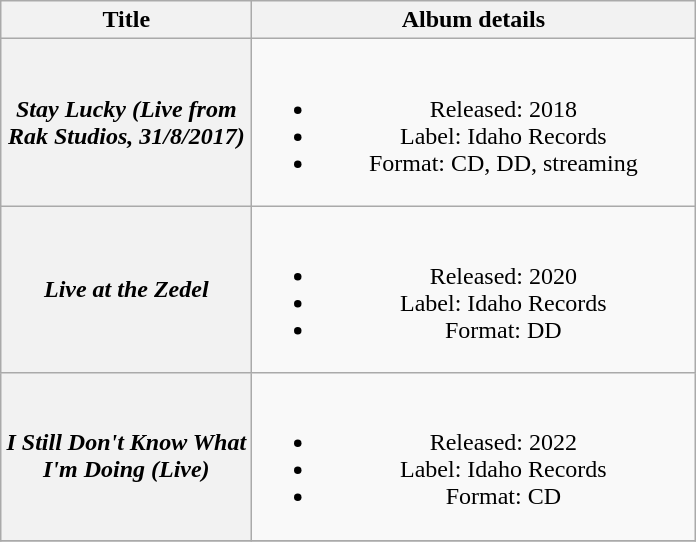<table class="wikitable plainrowheaders" style="text-align:center;">
<tr>
<th scope="col" style="width:10em;">Title</th>
<th scope="col" style="width:18em;">Album details</th>
</tr>
<tr>
<th scope="row"><em>Stay Lucky (Live from Rak Studios, 31/8/2017)</em></th>
<td><br><ul><li>Released: 2018</li><li>Label: Idaho Records</li><li>Format: CD, DD, streaming</li></ul></td>
</tr>
<tr>
<th scope="row"><em>Live at the Zedel</em></th>
<td><br><ul><li>Released: 2020</li><li>Label: Idaho Records</li><li>Format: DD</li></ul></td>
</tr>
<tr>
<th scope="row"><em>I Still Don't Know What I'm Doing (Live)</em></th>
<td><br><ul><li>Released: 2022</li><li>Label: Idaho Records</li><li>Format: CD</li></ul></td>
</tr>
<tr>
</tr>
</table>
